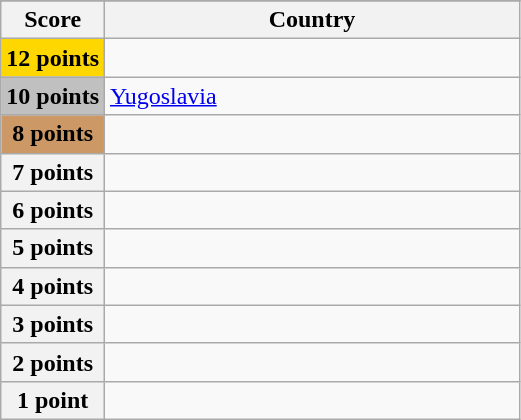<table class="wikitable">
<tr>
</tr>
<tr>
<th scope="col" width="20%">Score</th>
<th scope="col">Country</th>
</tr>
<tr>
<th scope="row" style="background:gold">12 points</th>
<td></td>
</tr>
<tr>
<th scope="row" style="background:silver">10 points</th>
<td> <a href='#'>Yugoslavia</a></td>
</tr>
<tr>
<th scope="row" style="background:#CC9966">8 points</th>
<td></td>
</tr>
<tr>
<th scope="row">7 points</th>
<td></td>
</tr>
<tr>
<th scope="row">6 points</th>
<td></td>
</tr>
<tr>
<th scope="row">5 points</th>
<td></td>
</tr>
<tr>
<th scope="row">4 points</th>
<td></td>
</tr>
<tr>
<th scope="row">3 points</th>
<td></td>
</tr>
<tr>
<th scope="row">2 points</th>
<td></td>
</tr>
<tr>
<th scope="row">1 point</th>
<td></td>
</tr>
</table>
